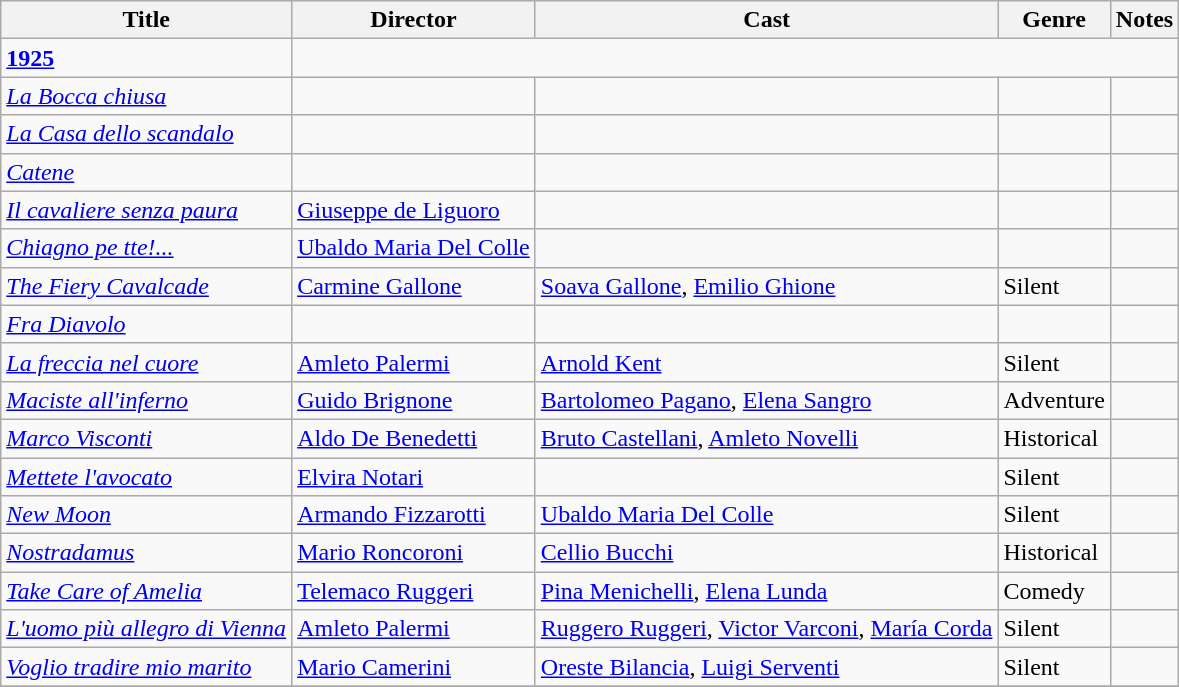<table class="wikitable">
<tr>
<th>Title</th>
<th>Director</th>
<th>Cast</th>
<th>Genre</th>
<th>Notes</th>
</tr>
<tr>
<td><strong><a href='#'>1925</a></strong></td>
</tr>
<tr>
<td><em><a href='#'>La Bocca chiusa</a></em></td>
<td></td>
<td></td>
<td></td>
<td></td>
</tr>
<tr>
<td><em><a href='#'>La Casa dello scandalo</a></em></td>
<td></td>
<td></td>
<td></td>
<td></td>
</tr>
<tr>
<td><em><a href='#'>Catene</a></em></td>
<td></td>
<td></td>
<td></td>
<td></td>
</tr>
<tr>
<td><em><a href='#'>Il cavaliere senza paura</a></em></td>
<td><a href='#'>Giuseppe de Liguoro</a></td>
<td></td>
<td></td>
<td></td>
</tr>
<tr>
<td><em><a href='#'>Chiagno pe tte!...</a></em></td>
<td><a href='#'>Ubaldo Maria Del Colle </a></td>
<td></td>
<td></td>
<td></td>
</tr>
<tr>
<td><em><a href='#'>The Fiery Cavalcade</a></em></td>
<td><a href='#'>Carmine Gallone</a></td>
<td><a href='#'>Soava Gallone</a>, <a href='#'>Emilio Ghione</a></td>
<td>Silent</td>
<td></td>
</tr>
<tr>
<td><em><a href='#'>Fra Diavolo</a></em></td>
<td></td>
<td></td>
<td></td>
<td></td>
</tr>
<tr>
<td><em><a href='#'>La freccia nel cuore</a></em></td>
<td><a href='#'>Amleto Palermi</a></td>
<td><a href='#'>Arnold Kent</a></td>
<td>Silent</td>
<td></td>
</tr>
<tr>
<td><em><a href='#'>Maciste all'inferno</a></em></td>
<td><a href='#'>Guido Brignone</a></td>
<td><a href='#'>Bartolomeo Pagano</a>, <a href='#'>Elena Sangro</a></td>
<td>Adventure</td>
<td></td>
</tr>
<tr>
<td><em><a href='#'>Marco Visconti</a></em></td>
<td><a href='#'>Aldo De Benedetti</a></td>
<td><a href='#'>Bruto Castellani</a>, <a href='#'>Amleto Novelli</a></td>
<td>Historical</td>
<td></td>
</tr>
<tr>
<td><em><a href='#'>Mettete l'avocato</a></em></td>
<td><a href='#'>Elvira Notari</a></td>
<td></td>
<td>Silent</td>
<td></td>
</tr>
<tr>
<td><em><a href='#'>New Moon</a></em></td>
<td><a href='#'>Armando Fizzarotti</a></td>
<td><a href='#'>Ubaldo Maria Del Colle</a></td>
<td>Silent</td>
<td></td>
</tr>
<tr>
<td><em><a href='#'>Nostradamus</a></em></td>
<td><a href='#'>Mario Roncoroni</a></td>
<td><a href='#'>Cellio Bucchi </a></td>
<td>Historical</td>
<td></td>
</tr>
<tr>
<td><em><a href='#'>Take Care of Amelia</a></em></td>
<td><a href='#'>Telemaco Ruggeri</a></td>
<td><a href='#'>Pina Menichelli</a>, <a href='#'>Elena Lunda</a></td>
<td>Comedy</td>
<td></td>
</tr>
<tr>
<td><em><a href='#'>L'uomo più allegro di Vienna</a></em></td>
<td><a href='#'>Amleto Palermi</a></td>
<td><a href='#'>Ruggero Ruggeri</a>, <a href='#'>Victor Varconi</a>, <a href='#'>María Corda</a></td>
<td>Silent</td>
<td></td>
</tr>
<tr>
<td><em><a href='#'>Voglio tradire mio marito</a></em></td>
<td><a href='#'>Mario Camerini</a></td>
<td><a href='#'>Oreste Bilancia</a>, <a href='#'>Luigi Serventi</a></td>
<td>Silent</td>
<td></td>
</tr>
<tr>
</tr>
</table>
